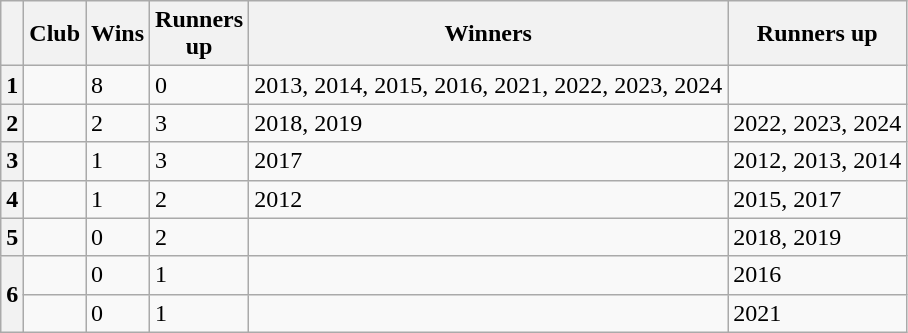<table class="wikitable" style="text-align: left;">
<tr>
<th scope="col"></th>
<th scope="col">Club</th>
<th scope="col">Wins</th>
<th scope="col">Runners<br>up</th>
<th scope="col">Winners</th>
<th scope="col">Runners up</th>
</tr>
<tr>
<th scope="row">1</th>
<td></td>
<td>8</td>
<td>0</td>
<td>2013, 2014, 2015, 2016, 2021, 2022, 2023, 2024</td>
<td></td>
</tr>
<tr>
<th scope="row">2</th>
<td></td>
<td>2</td>
<td>3</td>
<td>2018, 2019</td>
<td>2022, 2023, 2024</td>
</tr>
<tr>
<th scope="row">3</th>
<td></td>
<td>1</td>
<td>3</td>
<td>2017</td>
<td>2012, 2013, 2014</td>
</tr>
<tr>
<th scope="row">4</th>
<td></td>
<td>1</td>
<td>2</td>
<td>2012</td>
<td>2015, 2017</td>
</tr>
<tr>
<th scope="row">5</th>
<td></td>
<td>0</td>
<td>2</td>
<td></td>
<td>2018, 2019</td>
</tr>
<tr>
<th scope="row" rowspan="2">6</th>
<td></td>
<td>0</td>
<td>1</td>
<td></td>
<td>2016</td>
</tr>
<tr>
<td></td>
<td>0</td>
<td>1</td>
<td></td>
<td>2021</td>
</tr>
</table>
